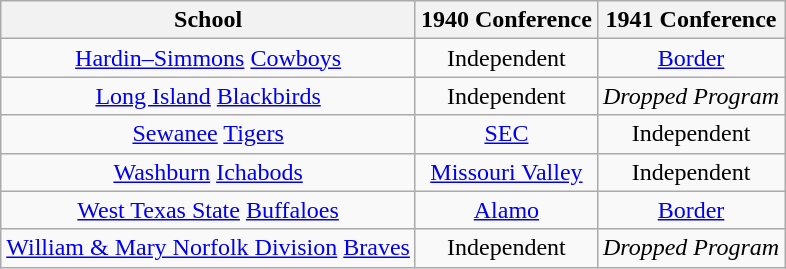<table class="wikitable sortable">
<tr>
<th>School</th>
<th>1940 Conference</th>
<th>1941 Conference</th>
</tr>
<tr style="text-align:center;">
<td><a href='#'>Hardin–Simmons</a> <a href='#'>Cowboys</a></td>
<td>Independent</td>
<td><a href='#'>Border</a></td>
</tr>
<tr style="text-align:center;">
<td><a href='#'>Long Island</a> <a href='#'>Blackbirds</a></td>
<td>Independent</td>
<td><em>Dropped Program</em></td>
</tr>
<tr style="text-align:center;">
<td><a href='#'>Sewanee</a> <a href='#'>Tigers</a></td>
<td><a href='#'>SEC</a></td>
<td>Independent</td>
</tr>
<tr style="text-align:center;">
<td><a href='#'>Washburn</a> <a href='#'>Ichabods</a></td>
<td><a href='#'>Missouri Valley</a></td>
<td>Independent</td>
</tr>
<tr style="text-align:center;">
<td><a href='#'>West Texas State</a> <a href='#'>Buffaloes</a></td>
<td><a href='#'>Alamo</a></td>
<td><a href='#'>Border</a></td>
</tr>
<tr style="text-align:center;">
<td><a href='#'>William & Mary Norfolk Division</a> <a href='#'>Braves</a></td>
<td>Independent</td>
<td><em>Dropped Program</em></td>
</tr>
</table>
